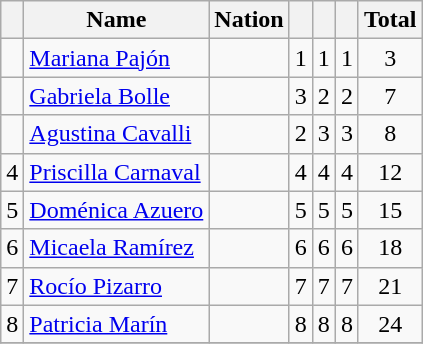<table class="wikitable" style="text-align:center">
<tr>
<th></th>
<th>Name</th>
<th>Nation</th>
<th></th>
<th></th>
<th></th>
<th>Total</th>
</tr>
<tr>
<td></td>
<td align=left><a href='#'>Mariana Pajón</a></td>
<td align=left></td>
<td>1</td>
<td>1</td>
<td>1</td>
<td>3</td>
</tr>
<tr>
<td></td>
<td align=left><a href='#'>Gabriela Bolle</a></td>
<td align=left></td>
<td>3</td>
<td>2</td>
<td>2</td>
<td>7</td>
</tr>
<tr>
<td></td>
<td align=left><a href='#'>Agustina Cavalli</a></td>
<td align=left></td>
<td>2</td>
<td>3</td>
<td>3</td>
<td>8</td>
</tr>
<tr>
<td>4</td>
<td align=left><a href='#'>Priscilla Carnaval</a></td>
<td align=left></td>
<td>4</td>
<td>4</td>
<td>4</td>
<td>12</td>
</tr>
<tr>
<td>5</td>
<td align=left><a href='#'>Doménica Azuero</a></td>
<td align=left></td>
<td>5</td>
<td>5</td>
<td>5</td>
<td>15</td>
</tr>
<tr>
<td>6</td>
<td align=left><a href='#'>Micaela Ramírez</a></td>
<td align=left></td>
<td>6</td>
<td>6</td>
<td>6</td>
<td>18</td>
</tr>
<tr>
<td>7</td>
<td align=left><a href='#'>Rocío Pizarro</a></td>
<td align=left></td>
<td>7</td>
<td>7</td>
<td>7</td>
<td>21</td>
</tr>
<tr>
<td>8</td>
<td align=left><a href='#'>Patricia Marín</a></td>
<td align=left></td>
<td>8</td>
<td>8</td>
<td>8</td>
<td>24</td>
</tr>
<tr>
</tr>
</table>
